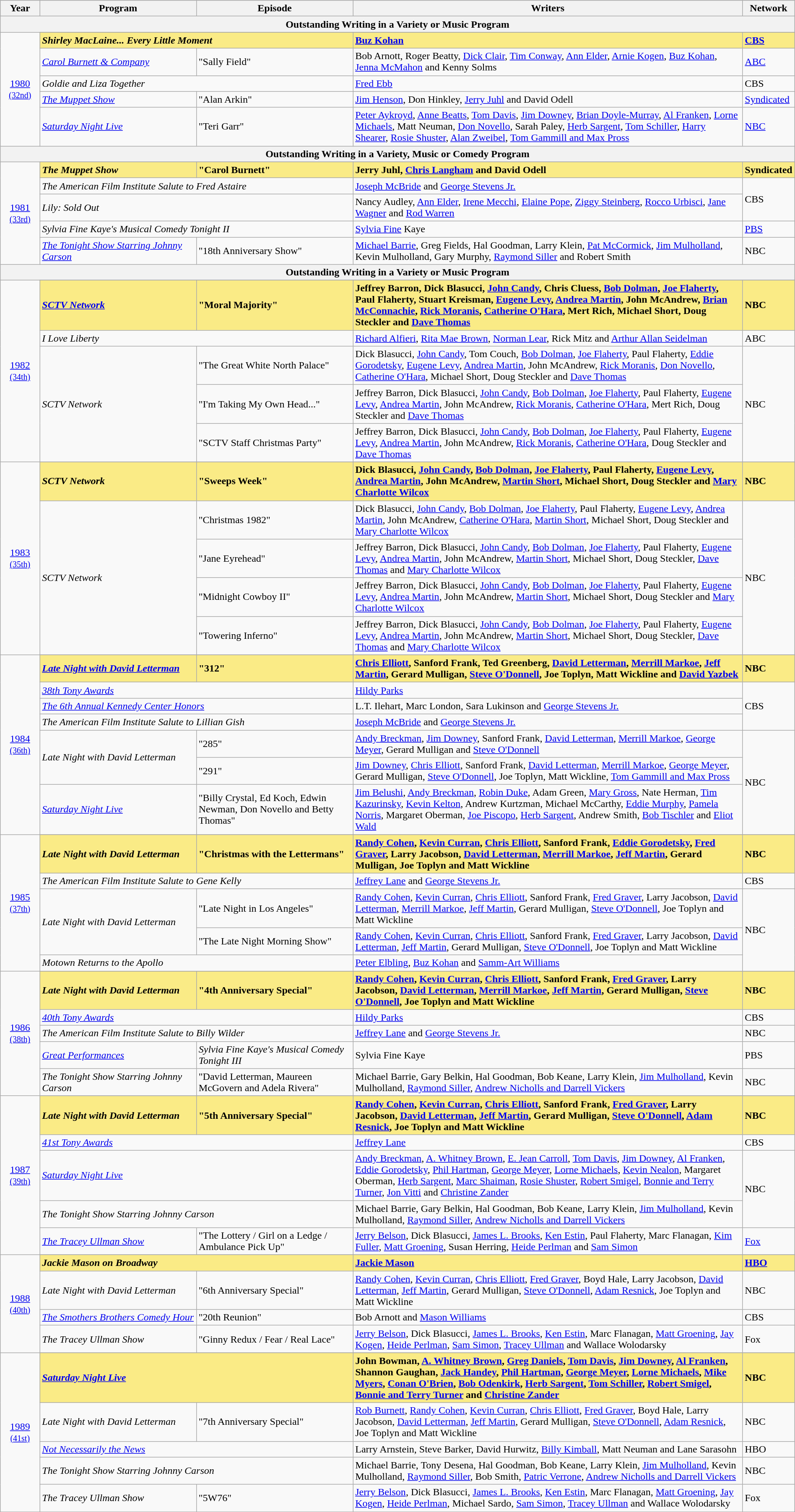<table class="wikitable" style="width:100%">
<tr bgcolor="#bebebe">
<th width="5%">Year</th>
<th width="20%">Program</th>
<th width="20%">Episode</th>
<th width="50%">Writers</th>
<th width="5%">Network</th>
</tr>
<tr>
<th colspan=5>Outstanding Writing in a Variety or Music Program</th>
</tr>
<tr>
<td rowspan=6 style="text-align:center"><a href='#'>1980</a><br><small><a href='#'>(32nd)</a></small><br></td>
</tr>
<tr style="background:#FAEB86">
<td colspan=2><strong><em>Shirley MacLaine... Every Little Moment</em></strong></td>
<td><strong><a href='#'>Buz Kohan</a></strong></td>
<td><strong><a href='#'>CBS</a></strong></td>
</tr>
<tr>
<td><em><a href='#'>Carol Burnett & Company</a></em></td>
<td>"Sally Field"</td>
<td>Bob Arnott, Roger Beatty, <a href='#'>Dick Clair</a>, <a href='#'>Tim Conway</a>, <a href='#'>Ann Elder</a>, <a href='#'>Arnie Kogen</a>, <a href='#'>Buz Kohan</a>, <a href='#'>Jenna McMahon</a> and Kenny Solms</td>
<td><a href='#'>ABC</a></td>
</tr>
<tr>
<td colspan=2><em>Goldie and Liza Together</em></td>
<td><a href='#'>Fred Ebb</a></td>
<td>CBS</td>
</tr>
<tr>
<td><em><a href='#'>The Muppet Show</a></em></td>
<td>"Alan Arkin"</td>
<td><a href='#'>Jim Henson</a>, Don Hinkley, <a href='#'>Jerry Juhl</a> and David Odell</td>
<td><a href='#'>Syndicated</a></td>
</tr>
<tr>
<td><em><a href='#'>Saturday Night Live</a></em></td>
<td>"Teri Garr"</td>
<td><a href='#'>Peter Aykroyd</a>, <a href='#'>Anne Beatts</a>, <a href='#'>Tom Davis</a>, <a href='#'>Jim Downey</a>, <a href='#'>Brian Doyle-Murray</a>, <a href='#'>Al Franken</a>, <a href='#'>Lorne Michaels</a>, Matt Neuman, <a href='#'>Don Novello</a>, Sarah Paley, <a href='#'>Herb Sargent</a>, <a href='#'>Tom Schiller</a>, <a href='#'>Harry Shearer</a>, <a href='#'>Rosie Shuster</a>, <a href='#'>Alan Zweibel</a>, <a href='#'>Tom Gammill and Max Pross</a></td>
<td><a href='#'>NBC</a></td>
</tr>
<tr>
<th colspan=5>Outstanding Writing in a Variety, Music or Comedy Program</th>
</tr>
<tr>
<td rowspan=6 style="text-align:center"><a href='#'>1981</a><br><small><a href='#'>(33rd)</a></small><br></td>
</tr>
<tr style="background:#FAEB86">
<td><strong><em>The Muppet Show</em></strong></td>
<td><strong>"Carol Burnett"</strong></td>
<td><strong>Jerry Juhl, <a href='#'>Chris Langham</a> and David Odell</strong></td>
<td><strong>Syndicated</strong></td>
</tr>
<tr>
<td colspan=2><em>The American Film Institute Salute to Fred Astaire</em></td>
<td><a href='#'>Joseph McBride</a> and <a href='#'>George Stevens Jr.</a></td>
<td rowspan=2>CBS</td>
</tr>
<tr>
<td colspan=2><em>Lily: Sold Out</em></td>
<td>Nancy Audley, <a href='#'>Ann Elder</a>, <a href='#'>Irene Mecchi</a>, <a href='#'>Elaine Pope</a>, <a href='#'>Ziggy Steinberg</a>, <a href='#'>Rocco Urbisci</a>, <a href='#'>Jane Wagner</a> and <a href='#'>Rod Warren</a></td>
</tr>
<tr>
<td colspan=2><em>Sylvia Fine Kaye's Musical Comedy Tonight II</em></td>
<td><a href='#'>Sylvia Fine</a> Kaye</td>
<td><a href='#'>PBS</a></td>
</tr>
<tr>
<td><em><a href='#'>The Tonight Show Starring Johnny Carson</a></em></td>
<td>"18th Anniversary Show"</td>
<td><a href='#'>Michael Barrie</a>, Greg Fields, Hal Goodman, Larry Klein, <a href='#'>Pat McCormick</a>, <a href='#'>Jim Mulholland</a>, Kevin Mulholland, Gary Murphy, <a href='#'>Raymond Siller</a> and Robert Smith</td>
<td>NBC</td>
</tr>
<tr>
<th colspan=5>Outstanding Writing in a Variety or Music Program</th>
</tr>
<tr>
<td rowspan=6 style="text-align:center"><a href='#'>1982</a><br><small><a href='#'>(34th)</a></small><br></td>
</tr>
<tr style="background:#FAEB86">
<td><strong><em><a href='#'>SCTV Network</a></em></strong></td>
<td><strong>"Moral Majority"</strong></td>
<td><strong>Jeffrey Barron, Dick Blasucci, <a href='#'>John Candy</a>, Chris Cluess, <a href='#'>Bob Dolman</a>, <a href='#'>Joe Flaherty</a>, Paul Flaherty, Stuart Kreisman, <a href='#'>Eugene Levy</a>, <a href='#'>Andrea Martin</a>, John McAndrew, <a href='#'>Brian McConnachie</a>, <a href='#'>Rick Moranis</a>, <a href='#'>Catherine O'Hara</a>, Mert Rich, Michael Short, Doug Steckler and <a href='#'>Dave Thomas</a></strong></td>
<td><strong>NBC</strong></td>
</tr>
<tr>
<td colspan=2><em>I Love Liberty</em></td>
<td><a href='#'>Richard Alfieri</a>, <a href='#'>Rita Mae Brown</a>, <a href='#'>Norman Lear</a>, Rick Mitz and <a href='#'>Arthur Allan Seidelman</a></td>
<td>ABC</td>
</tr>
<tr>
<td rowspan=3><em>SCTV Network</em></td>
<td>"The Great White North Palace"</td>
<td>Dick Blasucci, <a href='#'>John Candy</a>, Tom Couch, <a href='#'>Bob Dolman</a>, <a href='#'>Joe Flaherty</a>, Paul Flaherty, <a href='#'>Eddie Gorodetsky</a>, <a href='#'>Eugene Levy</a>, <a href='#'>Andrea Martin</a>, John McAndrew, <a href='#'>Rick Moranis</a>, <a href='#'>Don Novello</a>, <a href='#'>Catherine O'Hara</a>, Michael Short, Doug Steckler and <a href='#'>Dave Thomas</a></td>
<td rowspan=3>NBC</td>
</tr>
<tr>
<td>"I'm Taking My Own Head..."</td>
<td>Jeffrey Barron, Dick Blasucci, <a href='#'>John Candy</a>, <a href='#'>Bob Dolman</a>, <a href='#'>Joe Flaherty</a>, Paul Flaherty, <a href='#'>Eugene Levy</a>, <a href='#'>Andrea Martin</a>, John McAndrew, <a href='#'>Rick Moranis</a>, <a href='#'>Catherine O'Hara</a>, Mert Rich, Doug Steckler and <a href='#'>Dave Thomas</a></td>
</tr>
<tr>
<td>"SCTV Staff Christmas Party"</td>
<td>Jeffrey Barron, Dick Blasucci, <a href='#'>John Candy</a>, <a href='#'>Bob Dolman</a>, <a href='#'>Joe Flaherty</a>, Paul Flaherty, <a href='#'>Eugene Levy</a>, <a href='#'>Andrea Martin</a>, John McAndrew, <a href='#'>Rick Moranis</a>, <a href='#'>Catherine O'Hara</a>, Doug Steckler and <a href='#'>Dave Thomas</a></td>
</tr>
<tr>
<td rowspan=6 style="text-align:center"><a href='#'>1983</a><br><small><a href='#'>(35th)</a></small><br></td>
</tr>
<tr style="background:#FAEB86">
<td><strong><em>SCTV Network</em></strong></td>
<td><strong>"Sweeps Week"</strong></td>
<td><strong>Dick Blasucci, <a href='#'>John Candy</a>, <a href='#'>Bob Dolman</a>, <a href='#'>Joe Flaherty</a>, Paul Flaherty, <a href='#'>Eugene Levy</a>, <a href='#'>Andrea Martin</a>, John McAndrew, <a href='#'>Martin Short</a>, Michael Short, Doug Steckler and <a href='#'>Mary Charlotte Wilcox</a></strong></td>
<td><strong>NBC</strong></td>
</tr>
<tr>
<td rowspan=4><em>SCTV Network</em></td>
<td>"Christmas 1982"</td>
<td>Dick Blasucci, <a href='#'>John Candy</a>, <a href='#'>Bob Dolman</a>, <a href='#'>Joe Flaherty</a>, Paul Flaherty, <a href='#'>Eugene Levy</a>, <a href='#'>Andrea Martin</a>, John McAndrew, <a href='#'>Catherine O'Hara</a>, <a href='#'>Martin Short</a>, Michael Short, Doug Steckler and <a href='#'>Mary Charlotte Wilcox</a></td>
<td rowspan=4>NBC</td>
</tr>
<tr>
<td>"Jane Eyrehead"</td>
<td>Jeffrey Barron, Dick Blasucci, <a href='#'>John Candy</a>, <a href='#'>Bob Dolman</a>, <a href='#'>Joe Flaherty</a>, Paul Flaherty, <a href='#'>Eugene Levy</a>, <a href='#'>Andrea Martin</a>, John McAndrew, <a href='#'>Martin Short</a>, Michael Short, Doug Steckler, <a href='#'>Dave Thomas</a> and <a href='#'>Mary Charlotte Wilcox</a></td>
</tr>
<tr>
<td>"Midnight Cowboy II"</td>
<td>Jeffrey Barron, Dick Blasucci, <a href='#'>John Candy</a>, <a href='#'>Bob Dolman</a>, <a href='#'>Joe Flaherty</a>, Paul Flaherty, <a href='#'>Eugene Levy</a>, <a href='#'>Andrea Martin</a>, John McAndrew, <a href='#'>Martin Short</a>, Michael Short, Doug Steckler and <a href='#'>Mary Charlotte Wilcox</a></td>
</tr>
<tr>
<td>"Towering Inferno"</td>
<td>Jeffrey Barron, Dick Blasucci, <a href='#'>John Candy</a>, <a href='#'>Bob Dolman</a>, <a href='#'>Joe Flaherty</a>, Paul Flaherty, <a href='#'>Eugene Levy</a>, <a href='#'>Andrea Martin</a>, John McAndrew, <a href='#'>Martin Short</a>, Michael Short, Doug Steckler, <a href='#'>Dave Thomas</a> and <a href='#'>Mary Charlotte Wilcox</a></td>
</tr>
<tr>
<td rowspan=8 style="text-align:center"><a href='#'>1984</a><br><small><a href='#'>(36th)</a></small><br></td>
</tr>
<tr style="background:#FAEB86">
<td><strong><em><a href='#'>Late Night with David Letterman</a></em></strong></td>
<td><strong>"312"</strong></td>
<td><strong><a href='#'>Chris Elliott</a>, Sanford Frank, Ted Greenberg, <a href='#'>David Letterman</a>, <a href='#'>Merrill Markoe</a>, <a href='#'>Jeff Martin</a>, Gerard Mulligan, <a href='#'>Steve O'Donnell</a>, Joe Toplyn, Matt Wickline and <a href='#'>David Yazbek</a></strong></td>
<td><strong>NBC</strong></td>
</tr>
<tr>
<td colspan=2><em><a href='#'>38th Tony Awards</a></em></td>
<td><a href='#'>Hildy Parks</a></td>
<td rowspan=3>CBS</td>
</tr>
<tr>
<td colspan=2><em><a href='#'>The 6th Annual Kennedy Center Honors</a></em></td>
<td>L.T. Ilehart, Marc London, Sara Lukinson and <a href='#'>George Stevens Jr.</a></td>
</tr>
<tr>
<td colspan=2><em>The American Film Institute Salute to Lillian Gish</em></td>
<td><a href='#'>Joseph McBride</a> and <a href='#'>George Stevens Jr.</a></td>
</tr>
<tr>
<td rowspan=2><em>Late Night with David Letterman</em></td>
<td>"285"</td>
<td><a href='#'>Andy Breckman</a>, <a href='#'>Jim Downey</a>, Sanford Frank, <a href='#'>David Letterman</a>, <a href='#'>Merrill Markoe</a>, <a href='#'>George Meyer</a>, Gerard Mulligan and <a href='#'>Steve O'Donnell</a></td>
<td rowspan=3>NBC</td>
</tr>
<tr>
<td>"291"</td>
<td><a href='#'>Jim Downey</a>, <a href='#'>Chris Elliott</a>, Sanford Frank, <a href='#'>David Letterman</a>, <a href='#'>Merrill Markoe</a>, <a href='#'>George Meyer</a>, Gerard Mulligan, <a href='#'>Steve O'Donnell</a>, Joe Toplyn, Matt Wickline, <a href='#'>Tom Gammill and Max Pross</a></td>
</tr>
<tr>
<td><em><a href='#'>Saturday Night Live</a></em></td>
<td>"Billy Crystal, Ed Koch, Edwin Newman, Don Novello and Betty Thomas"</td>
<td><a href='#'>Jim Belushi</a>, <a href='#'>Andy Breckman</a>, <a href='#'>Robin Duke</a>, Adam Green, <a href='#'>Mary Gross</a>, Nate Herman, <a href='#'>Tim Kazurinsky</a>, <a href='#'>Kevin Kelton</a>, Andrew Kurtzman, Michael McCarthy, <a href='#'>Eddie Murphy</a>, <a href='#'>Pamela Norris</a>, Margaret Oberman, <a href='#'>Joe Piscopo</a>, <a href='#'>Herb Sargent</a>, Andrew Smith, <a href='#'>Bob Tischler</a> and <a href='#'>Eliot Wald</a></td>
</tr>
<tr>
<td rowspan=6 style="text-align:center"><a href='#'>1985</a><br><small><a href='#'>(37th)</a></small><br></td>
</tr>
<tr style="background:#FAEB86">
<td><strong><em>Late Night with David Letterman</em></strong></td>
<td><strong>"Christmas with the Lettermans"</strong></td>
<td><strong><a href='#'>Randy Cohen</a>, <a href='#'>Kevin Curran</a>, <a href='#'>Chris Elliott</a>, Sanford Frank, <a href='#'>Eddie Gorodetsky</a>, <a href='#'>Fred Graver</a>, Larry Jacobson, <a href='#'>David Letterman</a>, <a href='#'>Merrill Markoe</a>, <a href='#'>Jeff Martin</a>, Gerard Mulligan, Joe Toplyn and Matt Wickline</strong></td>
<td><strong>NBC</strong></td>
</tr>
<tr>
<td colspan=2><em>The American Film Institute Salute to Gene Kelly</em></td>
<td><a href='#'>Jeffrey Lane</a> and <a href='#'>George Stevens Jr.</a></td>
<td>CBS</td>
</tr>
<tr>
<td rowspan=2><em>Late Night with David Letterman</em></td>
<td>"Late Night in Los Angeles"</td>
<td><a href='#'>Randy Cohen</a>, <a href='#'>Kevin Curran</a>, <a href='#'>Chris Elliott</a>, Sanford Frank, <a href='#'>Fred Graver</a>, Larry Jacobson, <a href='#'>David Letterman</a>, <a href='#'>Merrill Markoe</a>, <a href='#'>Jeff Martin</a>, Gerard Mulligan, <a href='#'>Steve O'Donnell</a>, Joe Toplyn and Matt Wickline</td>
<td rowspan=3>NBC</td>
</tr>
<tr>
<td>"The Late Night Morning Show"</td>
<td><a href='#'>Randy Cohen</a>, <a href='#'>Kevin Curran</a>, <a href='#'>Chris Elliott</a>, Sanford Frank, <a href='#'>Fred Graver</a>, Larry Jacobson, <a href='#'>David Letterman</a>, <a href='#'>Jeff Martin</a>, Gerard Mulligan, <a href='#'>Steve O'Donnell</a>, Joe Toplyn and Matt Wickline</td>
</tr>
<tr>
<td colspan=2><em>Motown Returns to the Apollo</em></td>
<td><a href='#'>Peter Elbling</a>, <a href='#'>Buz Kohan</a> and <a href='#'>Samm-Art Williams</a></td>
</tr>
<tr>
<td rowspan=6 style="text-align:center"><a href='#'>1986</a><br><small><a href='#'>(38th)</a></small><br></td>
</tr>
<tr style="background:#FAEB86">
<td><strong><em>Late Night with David Letterman</em></strong></td>
<td><strong>"4th Anniversary Special"</strong></td>
<td><strong><a href='#'>Randy Cohen</a>, <a href='#'>Kevin Curran</a>, <a href='#'>Chris Elliott</a>, Sanford Frank, <a href='#'>Fred Graver</a>, Larry Jacobson, <a href='#'>David Letterman</a>, <a href='#'>Merrill Markoe</a>, <a href='#'>Jeff Martin</a>, Gerard Mulligan, <a href='#'>Steve O'Donnell</a>, Joe Toplyn and Matt Wickline</strong></td>
<td><strong>NBC</strong></td>
</tr>
<tr>
<td colspan=2><em><a href='#'>40th Tony Awards</a></em></td>
<td><a href='#'>Hildy Parks</a></td>
<td>CBS</td>
</tr>
<tr>
<td colspan=2><em>The American Film Institute Salute to Billy Wilder</em></td>
<td><a href='#'>Jeffrey Lane</a> and <a href='#'>George Stevens Jr.</a></td>
<td>NBC</td>
</tr>
<tr>
<td><em><a href='#'>Great Performances</a></em></td>
<td><em>Sylvia Fine Kaye's Musical Comedy Tonight III</em></td>
<td>Sylvia Fine Kaye</td>
<td>PBS</td>
</tr>
<tr>
<td><em>The Tonight Show Starring Johnny Carson</em></td>
<td>"David Letterman, Maureen McGovern and Adela Rivera"</td>
<td>Michael Barrie, Gary Belkin, Hal Goodman, Bob Keane, Larry Klein, <a href='#'>Jim Mulholland</a>, Kevin Mulholland, <a href='#'>Raymond Siller</a>, <a href='#'>Andrew Nicholls and Darrell Vickers</a></td>
<td>NBC</td>
</tr>
<tr>
<td rowspan=6 style="text-align:center"><a href='#'>1987</a><br><small><a href='#'>(39th)</a></small><br></td>
</tr>
<tr style="background:#FAEB86">
<td><strong><em>Late Night with David Letterman</em></strong></td>
<td><strong>"5th Anniversary Special"</strong></td>
<td><strong><a href='#'>Randy Cohen</a>, <a href='#'>Kevin Curran</a>, <a href='#'>Chris Elliott</a>, Sanford Frank, <a href='#'>Fred Graver</a>, Larry Jacobson, <a href='#'>David Letterman</a>, <a href='#'>Jeff Martin</a>, Gerard Mulligan, <a href='#'>Steve O'Donnell</a>, <a href='#'>Adam Resnick</a>, Joe Toplyn and Matt Wickline</strong></td>
<td><strong>NBC</strong></td>
</tr>
<tr>
<td colspan=2><em><a href='#'>41st Tony Awards</a></em></td>
<td><a href='#'>Jeffrey Lane</a></td>
<td>CBS</td>
</tr>
<tr>
<td colspan=2><em><a href='#'>Saturday Night Live</a></em></td>
<td><a href='#'>Andy Breckman</a>, <a href='#'>A. Whitney Brown</a>, <a href='#'>E. Jean Carroll</a>, <a href='#'>Tom Davis</a>, <a href='#'>Jim Downey</a>, <a href='#'>Al Franken</a>, <a href='#'>Eddie Gorodetsky</a>, <a href='#'>Phil Hartman</a>, <a href='#'>George Meyer</a>, <a href='#'>Lorne Michaels</a>, <a href='#'>Kevin Nealon</a>, Margaret Oberman, <a href='#'>Herb Sargent</a>, <a href='#'>Marc Shaiman</a>, <a href='#'>Rosie Shuster</a>, <a href='#'>Robert Smigel</a>, <a href='#'>Bonnie and Terry Turner</a>, <a href='#'>Jon Vitti</a> and <a href='#'>Christine Zander</a></td>
<td rowspan=2>NBC</td>
</tr>
<tr>
<td colspan=2><em>The Tonight Show Starring Johnny Carson</em></td>
<td>Michael Barrie, Gary Belkin, Hal Goodman, Bob Keane, Larry Klein, <a href='#'>Jim Mulholland</a>, Kevin Mulholland, <a href='#'>Raymond Siller</a>, <a href='#'>Andrew Nicholls and Darrell Vickers</a></td>
</tr>
<tr>
<td><em><a href='#'>The Tracey Ullman Show</a></em></td>
<td>"The Lottery / Girl on a Ledge / Ambulance Pick Up"</td>
<td><a href='#'>Jerry Belson</a>, Dick Blasucci, <a href='#'>James L. Brooks</a>, <a href='#'>Ken Estin</a>, Paul Flaherty, Marc Flanagan, <a href='#'>Kim Fuller</a>, <a href='#'>Matt Groening</a>, Susan Herring, <a href='#'>Heide Perlman</a> and <a href='#'>Sam Simon</a></td>
<td><a href='#'>Fox</a></td>
</tr>
<tr>
<td rowspan=5 style="text-align:center"><a href='#'>1988</a><br><small><a href='#'>(40th)</a></small><br></td>
</tr>
<tr style="background:#FAEB86">
<td colspan=2><strong><em>Jackie Mason on Broadway</em></strong></td>
<td><strong><a href='#'>Jackie Mason</a></strong></td>
<td><strong><a href='#'>HBO</a></strong></td>
</tr>
<tr>
<td><em>Late Night with David Letterman</em></td>
<td>"6th Anniversary Special"</td>
<td><a href='#'>Randy Cohen</a>, <a href='#'>Kevin Curran</a>, <a href='#'>Chris Elliott</a>, <a href='#'>Fred Graver</a>, Boyd Hale, Larry Jacobson, <a href='#'>David Letterman</a>, <a href='#'>Jeff Martin</a>, Gerard Mulligan, <a href='#'>Steve O'Donnell</a>, <a href='#'>Adam Resnick</a>, Joe Toplyn and Matt Wickline</td>
<td>NBC</td>
</tr>
<tr>
<td><em><a href='#'>The Smothers Brothers Comedy Hour</a></em></td>
<td>"20th Reunion"</td>
<td>Bob Arnott and <a href='#'>Mason Williams</a></td>
<td>CBS</td>
</tr>
<tr>
<td><em>The Tracey Ullman Show</em></td>
<td>"Ginny Redux / Fear / Real Lace"</td>
<td><a href='#'>Jerry Belson</a>, Dick Blasucci, <a href='#'>James L. Brooks</a>, <a href='#'>Ken Estin</a>, Marc Flanagan, <a href='#'>Matt Groening</a>, <a href='#'>Jay Kogen</a>, <a href='#'>Heide Perlman</a>, <a href='#'>Sam Simon</a>, <a href='#'>Tracey Ullman</a> and Wallace Wolodarsky</td>
<td>Fox</td>
</tr>
<tr>
<td rowspan=6 style="text-align:center"><a href='#'>1989</a><br><small><a href='#'>(41st)</a></small><br></td>
</tr>
<tr style="background:#FAEB86">
<td colspan=2><strong><em><a href='#'>Saturday Night Live</a></em></strong></td>
<td><strong>John Bowman, <a href='#'>A. Whitney Brown</a>, <a href='#'>Greg Daniels</a>, <a href='#'>Tom Davis</a>, <a href='#'>Jim Downey</a>, <a href='#'>Al Franken</a>, Shannon Gaughan, <a href='#'>Jack Handey</a>, <a href='#'>Phil Hartman</a>, <a href='#'>George Meyer</a>, <a href='#'>Lorne Michaels</a>, <a href='#'>Mike Myers</a>, <a href='#'>Conan O'Brien</a>, <a href='#'>Bob Odenkirk</a>, <a href='#'>Herb Sargent</a>, <a href='#'>Tom Schiller</a>, <a href='#'>Robert Smigel</a>, <a href='#'>Bonnie and Terry Turner</a> and <a href='#'>Christine Zander</a></strong></td>
<td><strong>NBC</strong></td>
</tr>
<tr>
<td><em>Late Night with David Letterman</em></td>
<td>"7th Anniversary Special"</td>
<td><a href='#'>Rob Burnett</a>, <a href='#'>Randy Cohen</a>, <a href='#'>Kevin Curran</a>, <a href='#'>Chris Elliott</a>, <a href='#'>Fred Graver</a>, Boyd Hale, Larry Jacobson, <a href='#'>David Letterman</a>, <a href='#'>Jeff Martin</a>, Gerard Mulligan, <a href='#'>Steve O'Donnell</a>, <a href='#'>Adam Resnick</a>, Joe Toplyn and Matt Wickline</td>
<td>NBC</td>
</tr>
<tr>
<td colspan=2><em><a href='#'>Not Necessarily the News</a></em></td>
<td>Larry Arnstein, Steve Barker, David Hurwitz, <a href='#'>Billy Kimball</a>, Matt Neuman and Lane Sarasohn</td>
<td>HBO</td>
</tr>
<tr>
<td colspan=2><em>The Tonight Show Starring Johnny Carson</em></td>
<td>Michael Barrie, Tony Desena, Hal Goodman, Bob Keane, Larry Klein, <a href='#'>Jim Mulholland</a>, Kevin Mulholland, <a href='#'>Raymond Siller</a>, Bob Smith, <a href='#'>Patric Verrone</a>, <a href='#'>Andrew Nicholls and Darrell Vickers</a></td>
<td>NBC</td>
</tr>
<tr>
<td><em>The Tracey Ullman Show</em></td>
<td>"5W76"</td>
<td><a href='#'>Jerry Belson</a>, Dick Blasucci, <a href='#'>James L. Brooks</a>, <a href='#'>Ken Estin</a>, Marc Flanagan, <a href='#'>Matt Groening</a>, <a href='#'>Jay Kogen</a>, <a href='#'>Heide Perlman</a>, Michael Sardo, <a href='#'>Sam Simon</a>, <a href='#'>Tracey Ullman</a> and Wallace Wolodarsky</td>
<td>Fox</td>
</tr>
</table>
